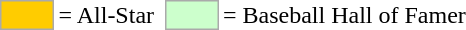<table>
<tr>
<td style="background-color:#FFCC00; border:1px solid #aaaaaa; width:2em;"></td>
<td>= All-Star</td>
<td></td>
<td style="background-color:#CCFFCC; border:1px solid #aaaaaa; width:2em;"></td>
<td>= Baseball Hall of Famer</td>
</tr>
</table>
